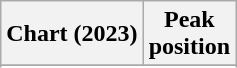<table class="wikitable sortable plainrowheaders" style="text-align:center;">
<tr>
<th scope="col">Chart (2023)</th>
<th scope="col">Peak<br>position</th>
</tr>
<tr>
</tr>
<tr>
</tr>
<tr>
</tr>
<tr>
</tr>
</table>
